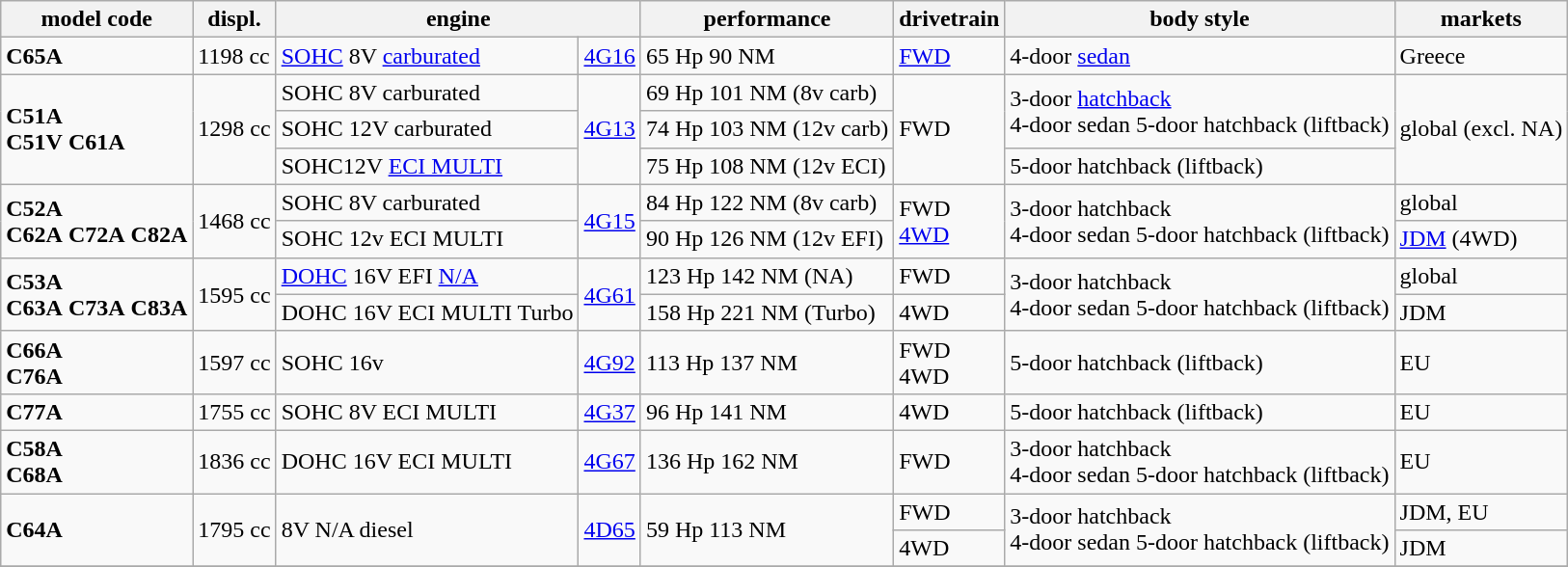<table class="wikitable" style="text-align:left">
<tr>
<th>model code</th>
<th>displ.</th>
<th colspan="2">engine</th>
<th>performance</th>
<th>drivetrain</th>
<th>body style</th>
<th>markets</th>
</tr>
<tr>
<td><strong>C65A</strong></td>
<td>1198 cc</td>
<td><a href='#'>SOHC</a> 8V <a href='#'>carburated</a></td>
<td><a href='#'>4G16</a></td>
<td>65 Hp 90 NM</td>
<td><a href='#'>FWD</a></td>
<td>4-door <a href='#'>sedan</a></td>
<td>Greece</td>
</tr>
<tr>
<td rowspan="3"><strong>C51A</strong><br><strong>C51V</strong>
<strong>C61A</strong></td>
<td rowspan="3">1298 cc</td>
<td>SOHC 8V carburated</td>
<td rowspan="3"><a href='#'>4G13</a></td>
<td>69 Hp 101 NM (8v carb)</td>
<td rowspan="3">FWD</td>
<td rowspan="2">3-door <a href='#'>hatchback</a><br>4-door sedan
5-door hatchback (liftback)</td>
<td rowspan="3">global (excl. NA)</td>
</tr>
<tr>
<td>SOHC 12V carburated</td>
<td>74 Hp 103 NM (12v carb)</td>
</tr>
<tr>
<td>SOHC12V <a href='#'>ECI MULTI</a></td>
<td>75 Hp 108 NM (12v ECI)</td>
<td>5-door hatchback (liftback)</td>
</tr>
<tr>
<td rowspan="2"><strong>C52A</strong><br><strong>C62A</strong>
<strong>C72A</strong>
<strong>C82A</strong></td>
<td rowspan="2">1468 cc</td>
<td>SOHC 8V carburated</td>
<td rowspan="2"><a href='#'>4G15</a></td>
<td>84 Hp 122 NM (8v carb)</td>
<td rowspan="2">FWD<br><a href='#'>4WD</a></td>
<td rowspan="2">3-door hatchback<br>4-door sedan
5-door hatchback (liftback)</td>
<td>global</td>
</tr>
<tr>
<td>SOHC 12v ECI MULTI</td>
<td>90 Hp 126 NM (12v EFI)</td>
<td><a href='#'>JDM</a> (4WD)</td>
</tr>
<tr>
<td rowspan="2"><strong>C53A</strong><br><strong>C63A</strong>
<strong>C73A</strong>
<strong>C83A</strong></td>
<td rowspan="2">1595 cc</td>
<td><a href='#'>DOHC</a> 16V EFI <a href='#'>N/A</a></td>
<td rowspan="2"><a href='#'>4G61</a></td>
<td>123 Hp 142 NM (NA)</td>
<td>FWD</td>
<td rowspan="2">3-door hatchback<br>4-door sedan
5-door hatchback (liftback)</td>
<td>global</td>
</tr>
<tr>
<td>DOHC 16V ECI MULTI Turbo</td>
<td>158 Hp 221 NM (Turbo)</td>
<td>4WD</td>
<td>JDM</td>
</tr>
<tr>
<td><strong>C66A</strong><br><strong>C76A</strong></td>
<td>1597 cc</td>
<td>SOHC 16v</td>
<td><a href='#'>4G92</a></td>
<td>113 Hp 137 NM</td>
<td>FWD<br>4WD</td>
<td>5-door hatchback (liftback)</td>
<td>EU</td>
</tr>
<tr>
<td><strong>C77A</strong></td>
<td>1755 cc</td>
<td>SOHC 8V ECI MULTI</td>
<td><a href='#'>4G37</a></td>
<td>96 Hp 141 NM</td>
<td>4WD</td>
<td>5-door hatchback (liftback)</td>
<td>EU</td>
</tr>
<tr>
<td><strong>C58A</strong><br><strong>C68A</strong></td>
<td>1836 cc</td>
<td>DOHC 16V ECI MULTI</td>
<td><a href='#'>4G67</a></td>
<td>136 Hp 162 NM</td>
<td>FWD</td>
<td>3-door hatchback<br>4-door sedan
5-door hatchback (liftback)</td>
<td>EU</td>
</tr>
<tr>
<td rowspan="2"><strong>C64A</strong></td>
<td rowspan="2">1795 cc</td>
<td rowspan="2">8V N/A diesel</td>
<td rowspan="2"><a href='#'>4D65</a></td>
<td rowspan="2">59 Hp 113 NM</td>
<td>FWD</td>
<td rowspan="2">3-door hatchback<br>4-door sedan
5-door hatchback (liftback)</td>
<td>JDM, EU</td>
</tr>
<tr>
<td>4WD</td>
<td>JDM</td>
</tr>
<tr>
</tr>
</table>
